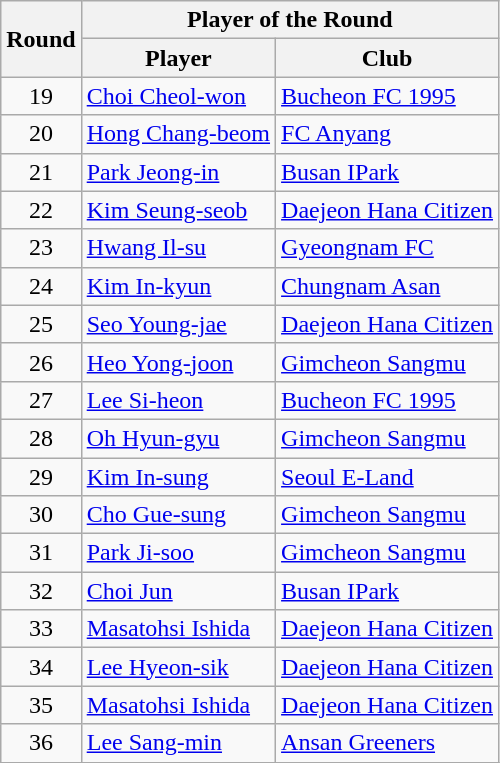<table class="wikitable">
<tr>
<th rowspan="2">Round</th>
<th colspan="2">Player of the Round</th>
</tr>
<tr>
<th>Player</th>
<th>Club</th>
</tr>
<tr>
<td align=center>19</td>
<td> <a href='#'>Choi Cheol-won</a></td>
<td><a href='#'>Bucheon FC 1995</a></td>
</tr>
<tr>
<td align=center>20</td>
<td> <a href='#'>Hong Chang-beom</a></td>
<td><a href='#'>FC Anyang</a></td>
</tr>
<tr>
<td align=center>21</td>
<td> <a href='#'>Park Jeong-in</a></td>
<td><a href='#'>Busan IPark</a></td>
</tr>
<tr>
<td align=center>22</td>
<td> <a href='#'>Kim Seung-seob</a></td>
<td><a href='#'>Daejeon Hana Citizen</a></td>
</tr>
<tr>
<td align=center>23</td>
<td> <a href='#'>Hwang Il-su</a></td>
<td><a href='#'>Gyeongnam FC</a></td>
</tr>
<tr>
<td align=center>24</td>
<td> <a href='#'>Kim In-kyun</a></td>
<td><a href='#'>Chungnam Asan</a></td>
</tr>
<tr>
<td align=center>25</td>
<td> <a href='#'>Seo Young-jae</a></td>
<td><a href='#'>Daejeon Hana Citizen</a></td>
</tr>
<tr>
<td align=center>26</td>
<td> <a href='#'>Heo Yong-joon</a></td>
<td><a href='#'>Gimcheon Sangmu</a></td>
</tr>
<tr>
<td align=center>27</td>
<td> <a href='#'>Lee Si-heon</a></td>
<td><a href='#'>Bucheon FC 1995</a></td>
</tr>
<tr>
<td align=center>28</td>
<td> <a href='#'>Oh Hyun-gyu</a></td>
<td><a href='#'>Gimcheon Sangmu</a></td>
</tr>
<tr>
<td align=center>29</td>
<td> <a href='#'>Kim In-sung</a></td>
<td><a href='#'>Seoul E-Land</a></td>
</tr>
<tr>
<td align=center>30</td>
<td> <a href='#'>Cho Gue-sung</a></td>
<td><a href='#'>Gimcheon Sangmu</a></td>
</tr>
<tr>
<td align=center>31</td>
<td> <a href='#'>Park Ji-soo</a></td>
<td><a href='#'>Gimcheon Sangmu</a></td>
</tr>
<tr>
<td align=center>32</td>
<td> <a href='#'>Choi Jun</a></td>
<td><a href='#'>Busan IPark</a></td>
</tr>
<tr>
<td align=center>33</td>
<td> <a href='#'>Masatohsi Ishida</a></td>
<td><a href='#'>Daejeon Hana Citizen</a></td>
</tr>
<tr>
<td align=center>34</td>
<td> <a href='#'>Lee Hyeon-sik</a></td>
<td><a href='#'>Daejeon Hana Citizen</a></td>
</tr>
<tr>
<td align=center>35</td>
<td> <a href='#'>Masatohsi Ishida</a></td>
<td><a href='#'>Daejeon Hana Citizen</a></td>
</tr>
<tr>
<td align=center>36</td>
<td> <a href='#'>Lee Sang-min</a></td>
<td><a href='#'>Ansan Greeners</a></td>
</tr>
<tr>
</tr>
</table>
